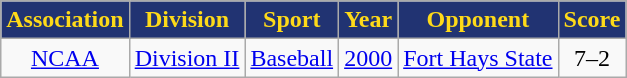<table class="wikitable" style="text-align:center">
<tr>
<th style="background:#213372; color:#FEDA19;">Association</th>
<th style="background:#213372; color:#FEDA19;">Division</th>
<th style="background:#213372; color:#FEDA19;">Sport</th>
<th style="background:#213372; color:#FEDA19;">Year</th>
<th style="background:#213372; color:#FEDA19;">Opponent</th>
<th style="background:#213372; color:#FEDA19;">Score</th>
</tr>
<tr align="center">
<td rowspan="1"><a href='#'>NCAA</a></td>
<td rowspan="1"><a href='#'>Division II</a></td>
<td rowspan="1"><a href='#'>Baseball</a></td>
<td><a href='#'>2000</a></td>
<td><a href='#'>Fort Hays State</a></td>
<td>7–2</td>
</tr>
</table>
